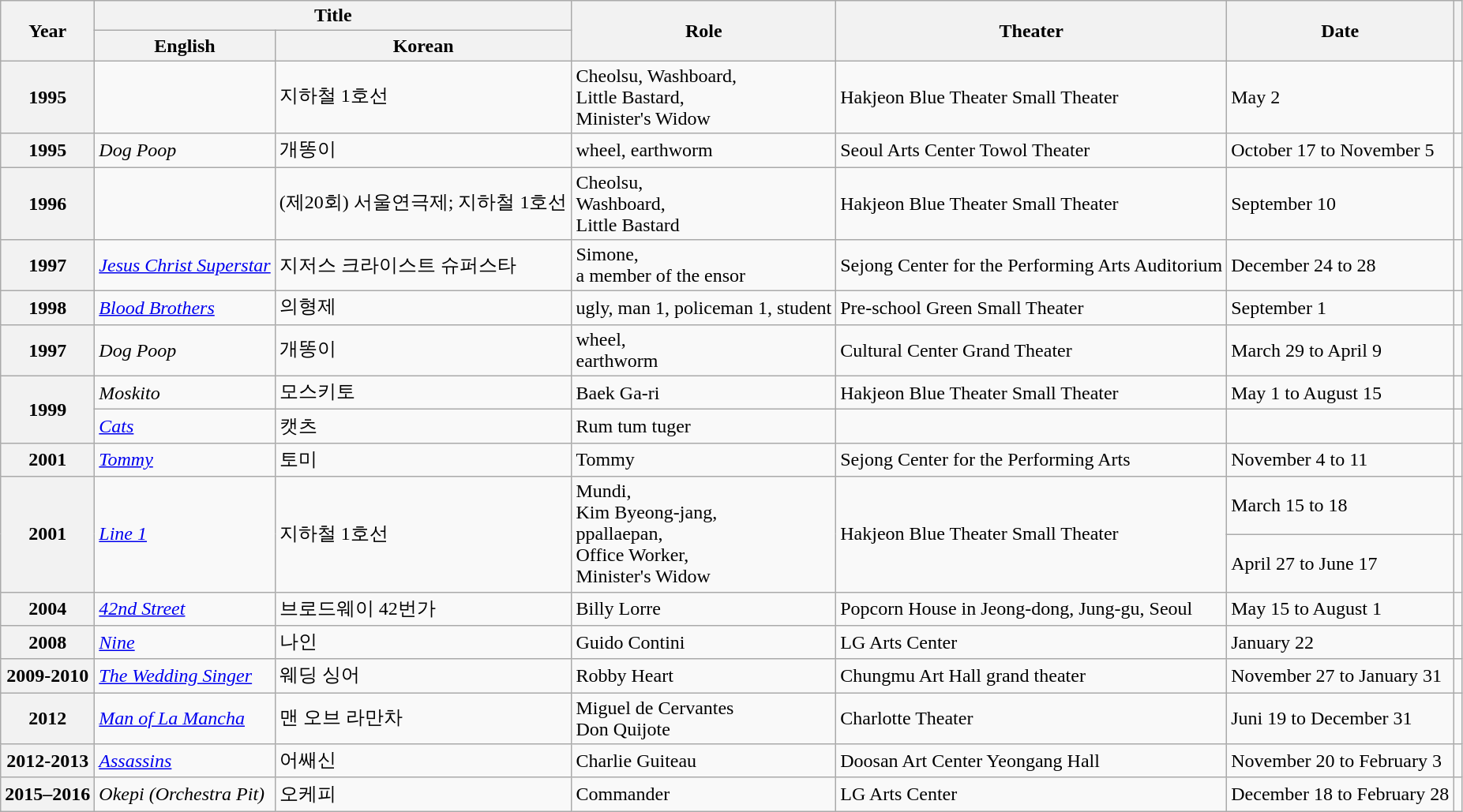<table class="wikitable sortable plainrowheaders">
<tr>
<th rowspan="2" scope="col">Year</th>
<th colspan="2" scope="col">Title</th>
<th rowspan="2" scope="col">Role</th>
<th rowspan="2" scope="col">Theater</th>
<th rowspan="2" scope="col">Date</th>
<th rowspan="2" scope="col" class="unsortable"></th>
</tr>
<tr>
<th>English</th>
<th>Korean</th>
</tr>
<tr>
<th scope="row">1995</th>
<td><em></em></td>
<td>지하철 1호선</td>
<td>Cheolsu, Washboard,<br>Little Bastard,<br>Minister's Widow</td>
<td>Hakjeon Blue Theater Small Theater</td>
<td>May 2</td>
<td></td>
</tr>
<tr>
<th scope="row">1995</th>
<td><em>Dog Poop</em></td>
<td>개똥이</td>
<td>wheel, earthworm</td>
<td>Seoul Arts Center Towol Theater</td>
<td>October 17 to November 5</td>
<td></td>
</tr>
<tr>
<th scope="row">1996</th>
<td><em></em></td>
<td>(제20회) 서울연극제; 지하철 1호선</td>
<td>Cheolsu,<br>Washboard,<br>Little Bastard</td>
<td>Hakjeon Blue Theater Small Theater</td>
<td>September 10</td>
<td></td>
</tr>
<tr>
<th scope="row">1997</th>
<td><em><a href='#'>Jesus Christ Superstar</a></em></td>
<td>지저스 크라이스트 슈퍼스타</td>
<td>Simone,<br>a member of the ensor</td>
<td>Sejong Center for the Performing Arts Auditorium</td>
<td>December 24 to 28</td>
<td></td>
</tr>
<tr>
<th scope="row">1998</th>
<td><em><a href='#'>Blood Brothers</a></em></td>
<td>의형제</td>
<td>ugly, man 1, policeman 1, student</td>
<td>Pre-school Green Small Theater</td>
<td>September 1</td>
<td></td>
</tr>
<tr>
<th scope="row">1997</th>
<td><em>Dog Poop</em></td>
<td>개똥이</td>
<td>wheel,<br>earthworm</td>
<td>Cultural Center Grand Theater</td>
<td>March 29 to April 9</td>
<td></td>
</tr>
<tr>
<th scope="row" rowspan="2">1999</th>
<td><em>Moskito</em></td>
<td>모스키토</td>
<td>Baek Ga-ri</td>
<td>Hakjeon Blue Theater Small Theater</td>
<td>May 1 to August 15</td>
<td></td>
</tr>
<tr>
<td><em><a href='#'>Cats</a></em></td>
<td>캣츠</td>
<td>Rum tum tuger</td>
<td></td>
<td></td>
<td></td>
</tr>
<tr>
<th scope="row">2001</th>
<td><em><a href='#'>Tommy</a></em></td>
<td>토미</td>
<td>Tommy</td>
<td>Sejong Center for the Performing Arts</td>
<td>November 4 to 11</td>
<td></td>
</tr>
<tr>
<th rowspan="2" scope="row">2001</th>
<td rowspan="2"><em><a href='#'>Line 1</a></em></td>
<td rowspan="2">지하철 1호선</td>
<td rowspan="2">Mundi,<br>Kim Byeong-jang,<br>ppallaepan,<br>Office Worker,<br>Minister's Widow</td>
<td rowspan="2">Hakjeon Blue Theater Small Theater</td>
<td>March 15 to 18</td>
<td></td>
</tr>
<tr>
<td>April 27 to June 17</td>
<td></td>
</tr>
<tr>
<th scope="row">2004</th>
<td><em><a href='#'>42nd Street</a></em></td>
<td>브로드웨이 42번가</td>
<td>Billy Lorre</td>
<td>Popcorn House in Jeong-dong, Jung-gu, Seoul</td>
<td>May 15 to August 1</td>
<td></td>
</tr>
<tr>
<th scope="row">2008</th>
<td><em><a href='#'>Nine</a></em></td>
<td>나인</td>
<td>Guido Contini</td>
<td>LG Arts Center</td>
<td>January 22</td>
<td></td>
</tr>
<tr>
<th scope="row">2009-2010</th>
<td><em><a href='#'>The Wedding Singer</a></em></td>
<td>웨딩 싱어</td>
<td>Robby Heart</td>
<td>Chungmu Art Hall grand theater</td>
<td>November 27 to January 31</td>
<td></td>
</tr>
<tr>
<th scope="row">2012</th>
<td><em><a href='#'>Man of La Mancha</a></em></td>
<td>맨 오브 라만차</td>
<td>Miguel de Cervantes<br>Don Quijote</td>
<td>Charlotte Theater</td>
<td>Juni 19 to December 31</td>
<td></td>
</tr>
<tr>
<th scope="row">2012-2013</th>
<td><em><a href='#'>Assassins</a></em></td>
<td>어쌔신</td>
<td>Charlie Guiteau</td>
<td>Doosan Art Center Yeongang Hall</td>
<td>November 20 to February 3</td>
<td></td>
</tr>
<tr>
<th scope="row">2015–2016</th>
<td><em>Okepi (Orchestra Pit)</em></td>
<td>오케피</td>
<td>Commander</td>
<td>LG Arts Center</td>
<td>December 18 to February 28</td>
<td></td>
</tr>
</table>
